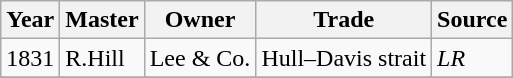<table class=" wikitable">
<tr>
<th>Year</th>
<th>Master</th>
<th>Owner</th>
<th>Trade</th>
<th>Source</th>
</tr>
<tr>
<td>1831</td>
<td>R.Hill</td>
<td>Lee & Co.</td>
<td>Hull–Davis strait</td>
<td><em>LR</em></td>
</tr>
<tr>
</tr>
</table>
